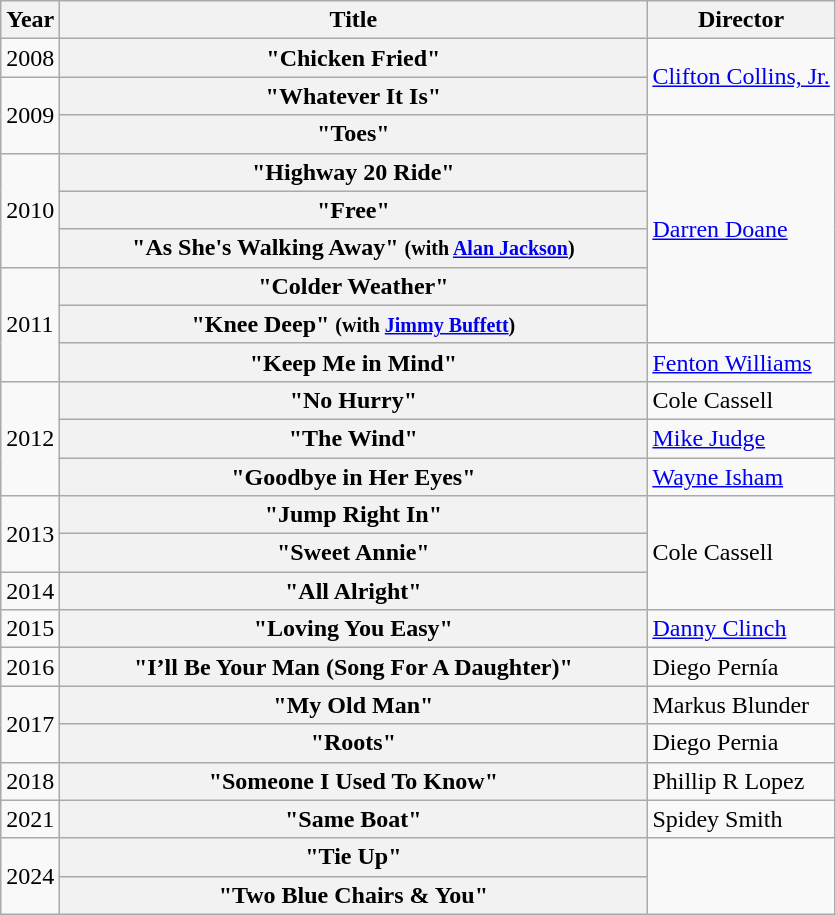<table class="wikitable plainrowheaders">
<tr>
<th>Year</th>
<th style="width:24em;">Title</th>
<th>Director</th>
</tr>
<tr>
<td>2008</td>
<th scope="row">"Chicken Fried"</th>
<td rowspan="2"><a href='#'>Clifton Collins, Jr.</a></td>
</tr>
<tr>
<td rowspan="2">2009</td>
<th scope="row">"Whatever It Is"</th>
</tr>
<tr>
<th scope="row">"Toes"</th>
<td rowspan="6"><a href='#'>Darren Doane</a></td>
</tr>
<tr>
<td rowspan="3">2010</td>
<th scope="row">"Highway 20 Ride"</th>
</tr>
<tr>
<th scope="row">"Free"</th>
</tr>
<tr>
<th scope="row">"As She's Walking Away" <small>(with <a href='#'>Alan Jackson</a>)</small></th>
</tr>
<tr>
<td rowspan="3">2011</td>
<th scope="row">"Colder Weather"</th>
</tr>
<tr>
<th scope="row">"Knee Deep" <small>(with <a href='#'>Jimmy Buffett</a>)</small></th>
</tr>
<tr>
<th scope="row">"Keep Me in Mind"</th>
<td><a href='#'>Fenton Williams</a></td>
</tr>
<tr>
<td rowspan="3">2012</td>
<th scope="row">"No Hurry"</th>
<td>Cole Cassell</td>
</tr>
<tr>
<th scope="row">"The Wind"</th>
<td><a href='#'>Mike Judge</a></td>
</tr>
<tr>
<th scope="row">"Goodbye in Her Eyes"</th>
<td><a href='#'>Wayne Isham</a></td>
</tr>
<tr>
<td rowspan="2">2013</td>
<th scope="row">"Jump Right In"</th>
<td rowspan="3">Cole Cassell</td>
</tr>
<tr>
<th scope="row">"Sweet Annie"</th>
</tr>
<tr>
<td>2014</td>
<th scope="row">"All Alright"</th>
</tr>
<tr>
<td>2015</td>
<th scope="row">"Loving You Easy"</th>
<td><a href='#'>Danny Clinch</a></td>
</tr>
<tr>
<td>2016</td>
<th scope="row">"I’ll Be Your Man (Song For A Daughter)"</th>
<td>Diego Pernía</td>
</tr>
<tr>
<td rowspan="2">2017</td>
<th scope="row">"My Old Man"</th>
<td>Markus Blunder</td>
</tr>
<tr>
<th scope="row">"Roots"</th>
<td>Diego Pernia</td>
</tr>
<tr>
<td>2018</td>
<th scope="row">"Someone I Used To Know"</th>
<td>Phillip R Lopez</td>
</tr>
<tr>
<td>2021</td>
<th scope="row">"Same Boat"</th>
<td>Spidey Smith</td>
</tr>
<tr>
<td rowspan="2">2024</td>
<th scope="row">"Tie Up"</th>
</tr>
<tr>
<th scope="row">"Two Blue Chairs & You"</th>
</tr>
</table>
